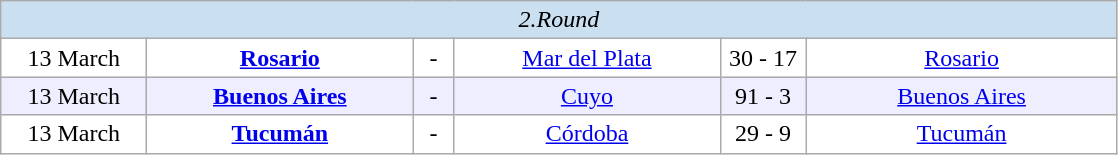<table class="wikitable" style="text-align:center">
<tr bgcolor="#CADFF0">
<td style="font-size:100%"; align="center" colspan="6"><em>2.Round</em></td>
</tr>
<tr bgcolor=#FFFFFF>
<td width=90>13 March</td>
<td width=170><strong><a href='#'>Rosario</a></strong></td>
<td width=20>-</td>
<td width=170><a href='#'>Mar del Plata</a></td>
<td width=50>30 - 17</td>
<td width=200><a href='#'>Rosario</a></td>
</tr>
<tr bgcolor=#EEEEFF>
<td width=90>13 March</td>
<td width=170><strong><a href='#'>Buenos Aires</a></strong></td>
<td width=20>-</td>
<td width=170><a href='#'>Cuyo</a></td>
<td width=50>91 - 3</td>
<td width=200><a href='#'>Buenos Aires</a></td>
</tr>
<tr bgcolor=#FFFFFF>
<td width=90>13 March</td>
<td width=170><strong><a href='#'>Tucumán</a></strong></td>
<td width=20>-</td>
<td width=170><a href='#'>Córdoba</a></td>
<td width=50>29 - 9</td>
<td width=200><a href='#'>Tucumán</a></td>
</tr>
</table>
